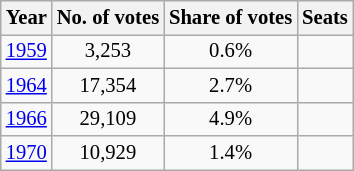<table class="wikitable" style="text-align:center; font-size:86%;">
<tr>
<th>Year</th>
<th>No. of votes</th>
<th>Share of votes</th>
<th>Seats</th>
</tr>
<tr>
<td><a href='#'>1959</a></td>
<td>3,253</td>
<td>0.6%</td>
<td></td>
</tr>
<tr>
<td><a href='#'>1964</a></td>
<td>17,354</td>
<td>2.7%</td>
<td></td>
</tr>
<tr>
<td><a href='#'>1966</a></td>
<td>29,109</td>
<td>4.9%</td>
<td></td>
</tr>
<tr>
<td><a href='#'>1970</a></td>
<td>10,929</td>
<td>1.4%</td>
<td></td>
</tr>
</table>
